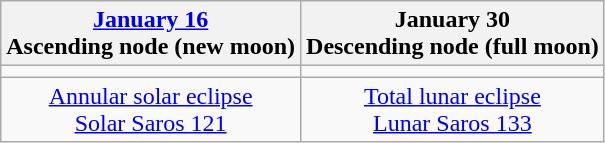<table class="wikitable">
<tr>
<th><a href='#'>January 16</a><br>Ascending node (new moon)<br></th>
<th>January 30<br>Descending node (full moon)<br></th>
</tr>
<tr>
<td></td>
<td></td>
</tr>
<tr align=center>
<td><a href='#'>Annular solar eclipse</a><br><a href='#'>Solar Saros 121</a></td>
<td><a href='#'>Total lunar eclipse</a><br><a href='#'>Lunar Saros 133</a></td>
</tr>
</table>
